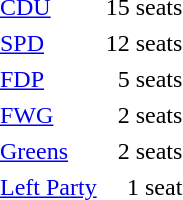<table cellpadding="2" style="width:120px; text-align:right; white-space:nowrap;">
<tr>
<td style="text-align:left;"><a href='#'>CDU</a></td>
<td>15 seats</td>
</tr>
<tr>
<td style="text-align:left;"><a href='#'>SPD</a></td>
<td>12 seats</td>
</tr>
<tr>
<td style="text-align:left;"><a href='#'>FDP</a></td>
<td>5 seats</td>
</tr>
<tr>
<td style="text-align:left;"><a href='#'>FWG</a></td>
<td>2 seats</td>
</tr>
<tr>
<td style="text-align:left;"><a href='#'>Greens</a></td>
<td>2 seats</td>
</tr>
<tr>
<td style="text-align:left;"><a href='#'>Left Party</a></td>
<td>1 seat</td>
</tr>
</table>
